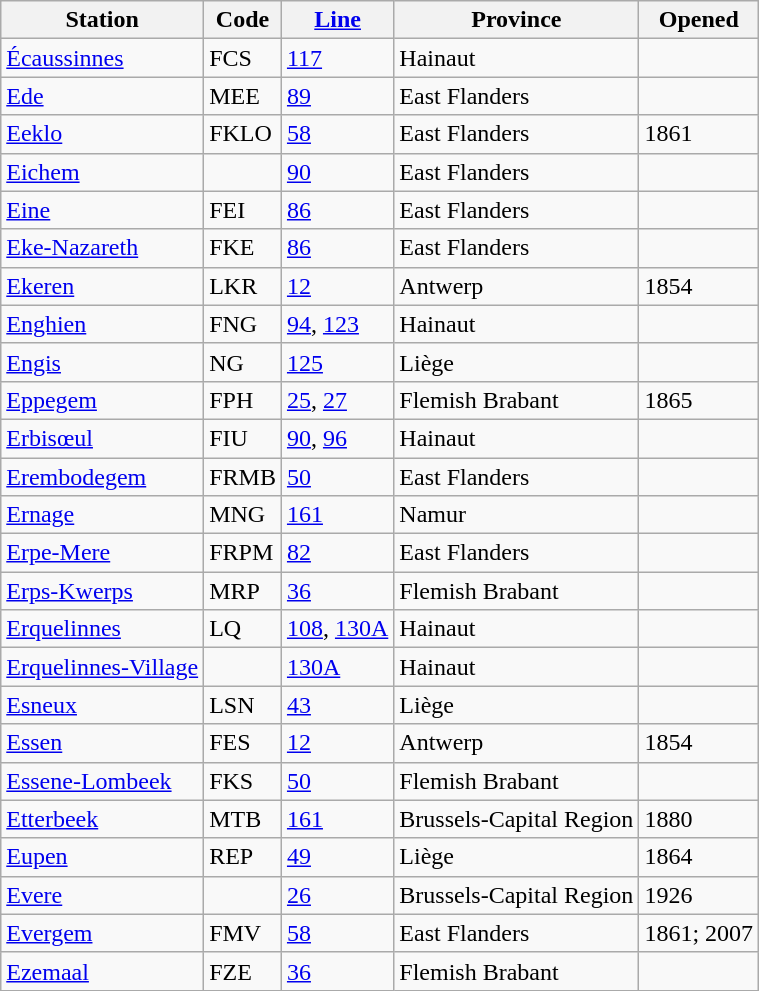<table class="wikitable sortable">
<tr>
<th>Station</th>
<th>Code</th>
<th><a href='#'>Line</a></th>
<th>Province</th>
<th>Opened</th>
</tr>
<tr>
<td><a href='#'>Écaussinnes</a></td>
<td>FCS</td>
<td><a href='#'>117</a></td>
<td>Hainaut</td>
<td></td>
</tr>
<tr>
<td><a href='#'>Ede</a></td>
<td>MEE</td>
<td><a href='#'>89</a></td>
<td>East Flanders</td>
<td></td>
</tr>
<tr>
<td><a href='#'>Eeklo</a></td>
<td>FKLO</td>
<td><a href='#'>58</a></td>
<td>East Flanders</td>
<td>1861</td>
</tr>
<tr>
<td><a href='#'>Eichem</a></td>
<td></td>
<td><a href='#'>90</a></td>
<td>East Flanders</td>
<td></td>
</tr>
<tr>
<td><a href='#'>Eine</a></td>
<td>FEI</td>
<td><a href='#'>86</a></td>
<td>East Flanders</td>
<td></td>
</tr>
<tr>
<td><a href='#'>Eke-Nazareth</a></td>
<td>FKE</td>
<td><a href='#'>86</a></td>
<td>East Flanders</td>
<td></td>
</tr>
<tr>
<td><a href='#'>Ekeren</a></td>
<td>LKR</td>
<td><a href='#'>12</a></td>
<td>Antwerp</td>
<td>1854</td>
</tr>
<tr>
<td><a href='#'>Enghien</a></td>
<td>FNG</td>
<td><a href='#'>94</a>, <a href='#'>123</a></td>
<td>Hainaut</td>
<td></td>
</tr>
<tr>
<td><a href='#'>Engis</a></td>
<td>NG</td>
<td><a href='#'>125</a></td>
<td>Liège</td>
<td></td>
</tr>
<tr>
<td><a href='#'>Eppegem</a></td>
<td>FPH</td>
<td><a href='#'>25</a>, <a href='#'>27</a></td>
<td>Flemish Brabant</td>
<td>1865</td>
</tr>
<tr>
<td><a href='#'>Erbisœul</a></td>
<td>FIU</td>
<td><a href='#'>90</a>, <a href='#'>96</a></td>
<td>Hainaut</td>
<td></td>
</tr>
<tr>
<td><a href='#'>Erembodegem</a></td>
<td>FRMB</td>
<td><a href='#'>50</a></td>
<td>East Flanders</td>
<td></td>
</tr>
<tr>
<td><a href='#'>Ernage</a></td>
<td>MNG</td>
<td><a href='#'>161</a></td>
<td>Namur</td>
<td></td>
</tr>
<tr>
<td><a href='#'>Erpe-Mere</a></td>
<td>FRPM</td>
<td><a href='#'>82</a></td>
<td>East Flanders</td>
<td></td>
</tr>
<tr>
<td><a href='#'>Erps-Kwerps</a></td>
<td>MRP</td>
<td><a href='#'>36</a></td>
<td>Flemish Brabant</td>
<td></td>
</tr>
<tr>
<td><a href='#'>Erquelinnes</a></td>
<td>LQ</td>
<td><a href='#'>108</a>, <a href='#'>130A</a></td>
<td>Hainaut</td>
<td></td>
</tr>
<tr>
<td><a href='#'>Erquelinnes-Village</a></td>
<td></td>
<td><a href='#'>130A</a></td>
<td>Hainaut</td>
<td></td>
</tr>
<tr>
<td><a href='#'>Esneux</a></td>
<td>LSN</td>
<td><a href='#'>43</a></td>
<td>Liège</td>
<td></td>
</tr>
<tr>
<td><a href='#'>Essen</a></td>
<td>FES</td>
<td><a href='#'>12</a></td>
<td>Antwerp</td>
<td>1854</td>
</tr>
<tr>
<td><a href='#'>Essene-Lombeek</a></td>
<td>FKS</td>
<td><a href='#'>50</a></td>
<td>Flemish Brabant</td>
<td></td>
</tr>
<tr>
<td><a href='#'>Etterbeek</a></td>
<td>MTB</td>
<td><a href='#'>161</a></td>
<td>Brussels-Capital Region</td>
<td>1880</td>
</tr>
<tr>
<td><a href='#'>Eupen</a></td>
<td>REP</td>
<td><a href='#'>49</a></td>
<td>Liège</td>
<td>1864</td>
</tr>
<tr>
<td><a href='#'>Evere</a></td>
<td></td>
<td><a href='#'>26</a></td>
<td>Brussels-Capital Region</td>
<td>1926</td>
</tr>
<tr>
<td><a href='#'>Evergem</a></td>
<td>FMV</td>
<td><a href='#'>58</a></td>
<td>East Flanders</td>
<td>1861; 2007</td>
</tr>
<tr>
<td><a href='#'>Ezemaal</a></td>
<td>FZE</td>
<td><a href='#'>36</a></td>
<td>Flemish Brabant</td>
<td></td>
</tr>
</table>
